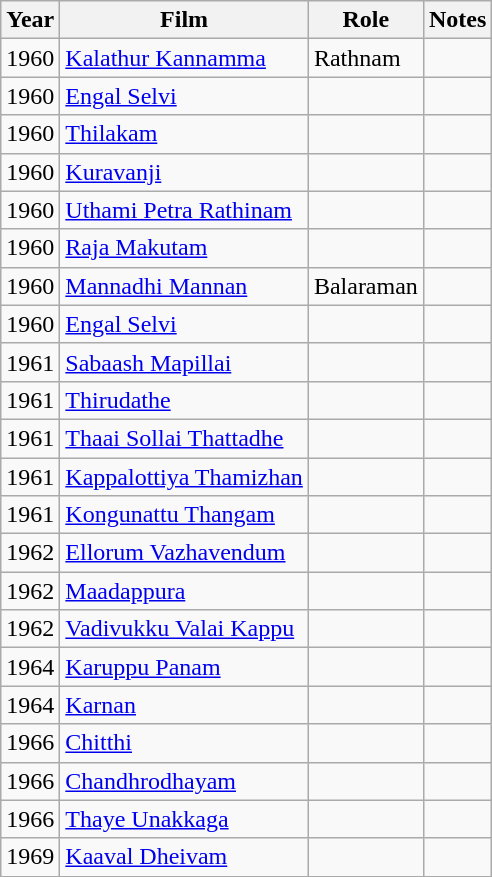<table class="wikitable sortable">
<tr>
<th>Year</th>
<th>Film</th>
<th>Role</th>
<th>Notes</th>
</tr>
<tr>
<td>1960</td>
<td><a href='#'>Kalathur Kannamma</a></td>
<td>Rathnam</td>
<td></td>
</tr>
<tr>
<td>1960</td>
<td><a href='#'>Engal Selvi</a></td>
<td></td>
<td></td>
</tr>
<tr>
<td>1960</td>
<td><a href='#'>Thilakam</a></td>
<td></td>
<td></td>
</tr>
<tr>
<td>1960</td>
<td><a href='#'>Kuravanji</a></td>
<td></td>
<td></td>
</tr>
<tr>
<td>1960</td>
<td><a href='#'>Uthami Petra Rathinam</a></td>
<td></td>
<td></td>
</tr>
<tr>
<td>1960</td>
<td><a href='#'>Raja Makutam</a></td>
<td></td>
<td></td>
</tr>
<tr>
<td>1960</td>
<td><a href='#'>Mannadhi Mannan</a></td>
<td>Balaraman</td>
<td></td>
</tr>
<tr>
<td>1960</td>
<td><a href='#'>Engal Selvi</a></td>
<td></td>
<td></td>
</tr>
<tr>
<td>1961</td>
<td><a href='#'>Sabaash Mapillai</a></td>
<td></td>
<td></td>
</tr>
<tr>
<td>1961</td>
<td><a href='#'>Thirudathe</a></td>
<td></td>
<td></td>
</tr>
<tr>
<td>1961</td>
<td><a href='#'>Thaai Sollai Thattadhe</a></td>
<td></td>
<td></td>
</tr>
<tr>
<td>1961</td>
<td><a href='#'>Kappalottiya Thamizhan</a></td>
<td></td>
<td></td>
</tr>
<tr>
<td>1961</td>
<td><a href='#'>Kongunattu Thangam</a></td>
<td></td>
<td></td>
</tr>
<tr>
<td>1962</td>
<td><a href='#'>Ellorum Vazhavendum</a></td>
<td></td>
<td></td>
</tr>
<tr>
<td>1962</td>
<td><a href='#'>Maadappura</a></td>
<td></td>
<td></td>
</tr>
<tr>
<td>1962</td>
<td><a href='#'>Vadivukku Valai Kappu</a></td>
<td></td>
<td></td>
</tr>
<tr>
<td>1964</td>
<td><a href='#'>Karuppu Panam</a></td>
<td></td>
<td></td>
</tr>
<tr>
<td>1964</td>
<td><a href='#'>Karnan</a></td>
<td></td>
<td></td>
</tr>
<tr>
<td>1966</td>
<td><a href='#'>Chitthi</a></td>
<td></td>
<td></td>
</tr>
<tr>
<td>1966</td>
<td><a href='#'>Chandhrodhayam</a></td>
<td></td>
<td></td>
</tr>
<tr>
<td>1966</td>
<td><a href='#'>Thaye Unakkaga</a></td>
<td></td>
<td></td>
</tr>
<tr>
<td>1969</td>
<td><a href='#'>Kaaval Dheivam</a></td>
<td></td>
<td></td>
</tr>
<tr>
</tr>
</table>
